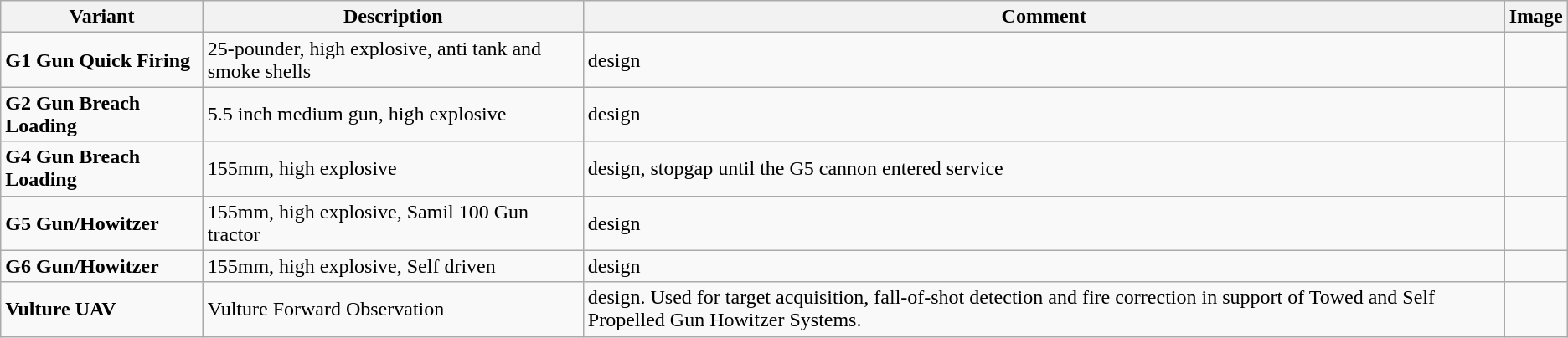<table class="wikitable sortable">
<tr>
<th>Variant</th>
<th>Description</th>
<th>Comment</th>
<th>Image</th>
</tr>
<tr>
<td><strong>G1 Gun Quick Firing</strong></td>
<td>25-pounder, high explosive, anti tank and smoke shells</td>
<td> design</td>
<td></td>
</tr>
<tr>
<td><strong>G2 Gun Breach Loading</strong></td>
<td>5.5 inch medium gun, high explosive</td>
<td> design</td>
<td></td>
</tr>
<tr>
<td><strong>G4 Gun Breach Loading</strong></td>
<td>155mm, high explosive</td>
<td> design, stopgap until the G5 cannon entered service</td>
<td></td>
</tr>
<tr>
<td><strong>G5 Gun/Howitzer</strong></td>
<td>155mm, high explosive, Samil 100 Gun tractor</td>
<td> design</td>
<td></td>
</tr>
<tr>
<td><strong>G6 Gun/Howitzer</strong></td>
<td>155mm, high explosive, Self driven</td>
<td> design</td>
<td></td>
</tr>
<tr>
<td><strong>Vulture UAV</strong></td>
<td>Vulture Forward Observation</td>
<td> design. Used for target acquisition, fall-of-shot detection and fire correction in support of Towed and Self Propelled Gun Howitzer Systems.</td>
<td></td>
</tr>
</table>
